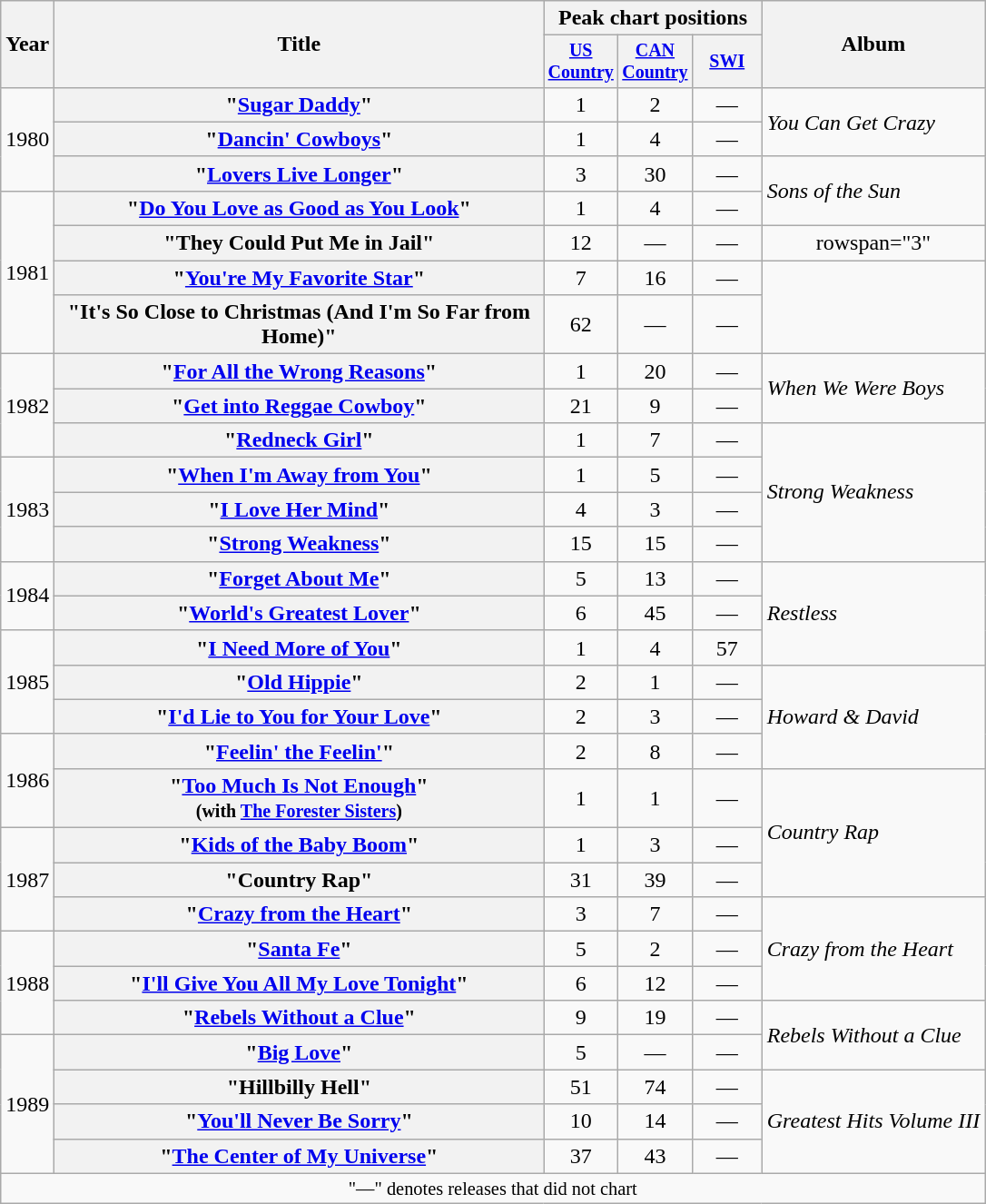<table class="wikitable plainrowheaders" style="text-align:center;">
<tr>
<th scope="col" rowspan="2">Year</th>
<th scope="col" rowspan="2" style="width:22em;">Title</th>
<th scope="col" colspan="3">Peak chart positions</th>
<th scope="col" rowspan="2">Album</th>
</tr>
<tr style="font-size:smaller;">
<th scope="col" width="45"><a href='#'>US Country</a><br></th>
<th scope="col" width="45"><a href='#'>CAN Country</a><br></th>
<th scope="col" width="45"><a href='#'>SWI</a><br></th>
</tr>
<tr>
<td rowspan="3">1980</td>
<th scope="row">"<a href='#'>Sugar Daddy</a>"</th>
<td>1</td>
<td>2</td>
<td>—</td>
<td align="left" rowspan="2"><em>You Can Get Crazy</em></td>
</tr>
<tr>
<th scope="row">"<a href='#'>Dancin' Cowboys</a>"</th>
<td>1</td>
<td>4</td>
<td>—</td>
</tr>
<tr>
<th scope="row">"<a href='#'>Lovers Live Longer</a>"</th>
<td>3</td>
<td>30</td>
<td>—</td>
<td align="left" rowspan="2"><em>Sons of the Sun</em></td>
</tr>
<tr>
<td rowspan="4">1981</td>
<th scope="row">"<a href='#'>Do You Love as Good as You Look</a>"</th>
<td>1</td>
<td>4</td>
<td>—</td>
</tr>
<tr>
<th scope="row">"They Could Put Me in Jail"</th>
<td>12</td>
<td>—</td>
<td>—</td>
<td>rowspan="3" </td>
</tr>
<tr>
<th scope="row">"<a href='#'>You're My Favorite Star</a>"</th>
<td>7</td>
<td>16</td>
<td>—</td>
</tr>
<tr>
<th scope="row">"It's So Close to Christmas (And I'm So Far from Home)"</th>
<td>62</td>
<td>—</td>
<td>—</td>
</tr>
<tr>
<td rowspan="3">1982</td>
<th scope="row">"<a href='#'>For All the Wrong Reasons</a>"</th>
<td>1</td>
<td>20</td>
<td>—</td>
<td align="left" rowspan="2"><em>When We Were Boys</em></td>
</tr>
<tr>
<th scope="row">"<a href='#'>Get into Reggae Cowboy</a>"</th>
<td>21</td>
<td>9</td>
<td>—</td>
</tr>
<tr>
<th scope="row">"<a href='#'>Redneck Girl</a>"</th>
<td>1</td>
<td>7</td>
<td>—</td>
<td align="left" rowspan="4"><em>Strong Weakness</em></td>
</tr>
<tr>
<td rowspan="3">1983</td>
<th scope="row">"<a href='#'>When I'm Away from You</a>"</th>
<td>1</td>
<td>5</td>
<td>—</td>
</tr>
<tr>
<th scope="row">"<a href='#'>I Love Her Mind</a>"</th>
<td>4</td>
<td>3</td>
<td>—</td>
</tr>
<tr>
<th scope="row">"<a href='#'>Strong Weakness</a>"</th>
<td>15</td>
<td>15</td>
<td>—</td>
</tr>
<tr>
<td rowspan="2">1984</td>
<th scope="row">"<a href='#'>Forget About Me</a>"</th>
<td>5</td>
<td>13</td>
<td>—</td>
<td align="left" rowspan="3"><em>Restless</em></td>
</tr>
<tr>
<th scope="row">"<a href='#'>World's Greatest Lover</a>"</th>
<td>6</td>
<td>45</td>
<td>—</td>
</tr>
<tr>
<td rowspan="3">1985</td>
<th scope="row">"<a href='#'>I Need More of You</a>"</th>
<td>1</td>
<td>4</td>
<td>57</td>
</tr>
<tr>
<th scope="row">"<a href='#'>Old Hippie</a>"</th>
<td>2</td>
<td>1</td>
<td>—</td>
<td align="left" rowspan="3"><em>Howard & David</em></td>
</tr>
<tr>
<th scope="row">"<a href='#'>I'd Lie to You for Your Love</a>"</th>
<td>2</td>
<td>3</td>
<td>—</td>
</tr>
<tr>
<td rowspan="2">1986</td>
<th scope="row">"<a href='#'>Feelin' the Feelin'</a>"</th>
<td>2</td>
<td>8</td>
<td>—</td>
</tr>
<tr>
<th scope="row">"<a href='#'>Too Much Is Not Enough</a>"<br><small>(with <a href='#'>The Forester Sisters</a>)</small></th>
<td>1</td>
<td>1</td>
<td>—</td>
<td align="left" rowspan="3"><em>Country Rap</em></td>
</tr>
<tr>
<td rowspan="3">1987</td>
<th scope="row">"<a href='#'>Kids of the Baby Boom</a>"</th>
<td>1</td>
<td>3</td>
<td>—</td>
</tr>
<tr>
<th scope="row">"Country Rap"</th>
<td>31</td>
<td>39</td>
<td>—</td>
</tr>
<tr>
<th scope="row">"<a href='#'>Crazy from the Heart</a>"</th>
<td>3</td>
<td>7</td>
<td>—</td>
<td align="left" rowspan="3"><em>Crazy from the Heart</em></td>
</tr>
<tr>
<td rowspan="3">1988</td>
<th scope="row">"<a href='#'>Santa Fe</a>"</th>
<td>5</td>
<td>2</td>
<td>—</td>
</tr>
<tr>
<th scope="row">"<a href='#'>I'll Give You All My Love Tonight</a>"</th>
<td>6</td>
<td>12</td>
<td>—</td>
</tr>
<tr>
<th scope="row">"<a href='#'>Rebels Without a Clue</a>"</th>
<td>9</td>
<td>19</td>
<td>—</td>
<td align="left" rowspan="2"><em>Rebels Without a Clue</em></td>
</tr>
<tr>
<td rowspan="4">1989</td>
<th scope="row">"<a href='#'>Big Love</a>"</th>
<td>5</td>
<td>—</td>
<td>—</td>
</tr>
<tr>
<th scope="row">"Hillbilly Hell"</th>
<td>51</td>
<td>74</td>
<td>—</td>
<td align="left" rowspan="3"><em>Greatest Hits Volume III</em></td>
</tr>
<tr>
<th scope="row">"<a href='#'>You'll Never Be Sorry</a>"</th>
<td>10</td>
<td>14</td>
<td>—</td>
</tr>
<tr>
<th scope="row">"<a href='#'>The Center of My Universe</a>"</th>
<td>37</td>
<td>43</td>
<td>—</td>
</tr>
<tr>
<td colspan="6" style="font-size:85%">"—" denotes releases that did not chart</td>
</tr>
</table>
